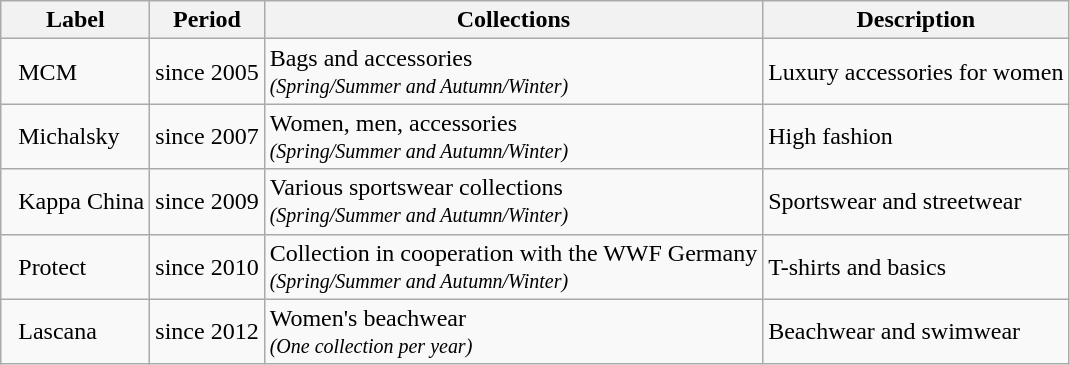<table class="wikitable">
<tr>
<th>Label</th>
<th>Period</th>
<th>Collections</th>
<th>Description</th>
</tr>
<tr>
<td>  MCM</td>
<td>since 2005</td>
<td>Bags and accessories <br><small><em>(Spring/Summer and Autumn/Winter)</em></small></td>
<td>Luxury accessories for women</td>
</tr>
<tr>
<td>  Michalsky</td>
<td>since 2007</td>
<td>Women, men, accessories <br><small><em>(Spring/Summer and Autumn/Winter)</em></small></td>
<td>High fashion</td>
</tr>
<tr>
<td>  Kappa China</td>
<td>since 2009</td>
<td>Various sportswear collections <br><small><em>(Spring/Summer and Autumn/Winter)</em></small></td>
<td>Sportswear and streetwear</td>
</tr>
<tr>
<td>  Protect</td>
<td>since 2010</td>
<td>Collection in cooperation with the WWF Germany<br><small><em>(Spring/Summer and Autumn/Winter)</em></small></td>
<td>T-shirts and basics</td>
</tr>
<tr>
<td>  Lascana</td>
<td>since 2012</td>
<td>Women's beachwear<br><small><em>(One collection per year)</em></small></td>
<td>Beachwear and swimwear</td>
</tr>
</table>
